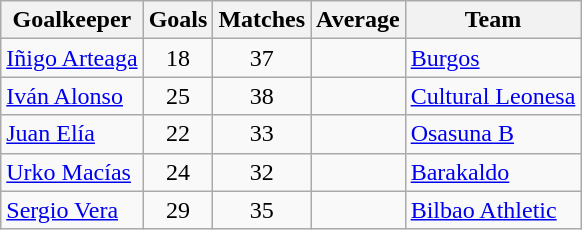<table class="wikitable sortable">
<tr>
<th>Goalkeeper</th>
<th>Goals</th>
<th>Matches</th>
<th>Average</th>
<th>Team</th>
</tr>
<tr>
<td> <a href='#'>Iñigo Arteaga</a></td>
<td align=center>18</td>
<td align=center>37</td>
<td align=center></td>
<td><a href='#'>Burgos</a></td>
</tr>
<tr>
<td> <a href='#'>Iván Alonso</a></td>
<td align=center>25</td>
<td align=center>38</td>
<td align=center></td>
<td><a href='#'>Cultural Leonesa</a></td>
</tr>
<tr>
<td> <a href='#'>Juan Elía</a></td>
<td align=center>22</td>
<td align=center>33</td>
<td align=center></td>
<td><a href='#'>Osasuna B</a></td>
</tr>
<tr>
<td> <a href='#'>Urko Macías</a></td>
<td align=center>24</td>
<td align=center>32</td>
<td align=center></td>
<td><a href='#'>Barakaldo</a></td>
</tr>
<tr>
<td> <a href='#'>Sergio Vera</a></td>
<td align=center>29</td>
<td align=center>35</td>
<td align=center></td>
<td><a href='#'>Bilbao Athletic</a></td>
</tr>
</table>
